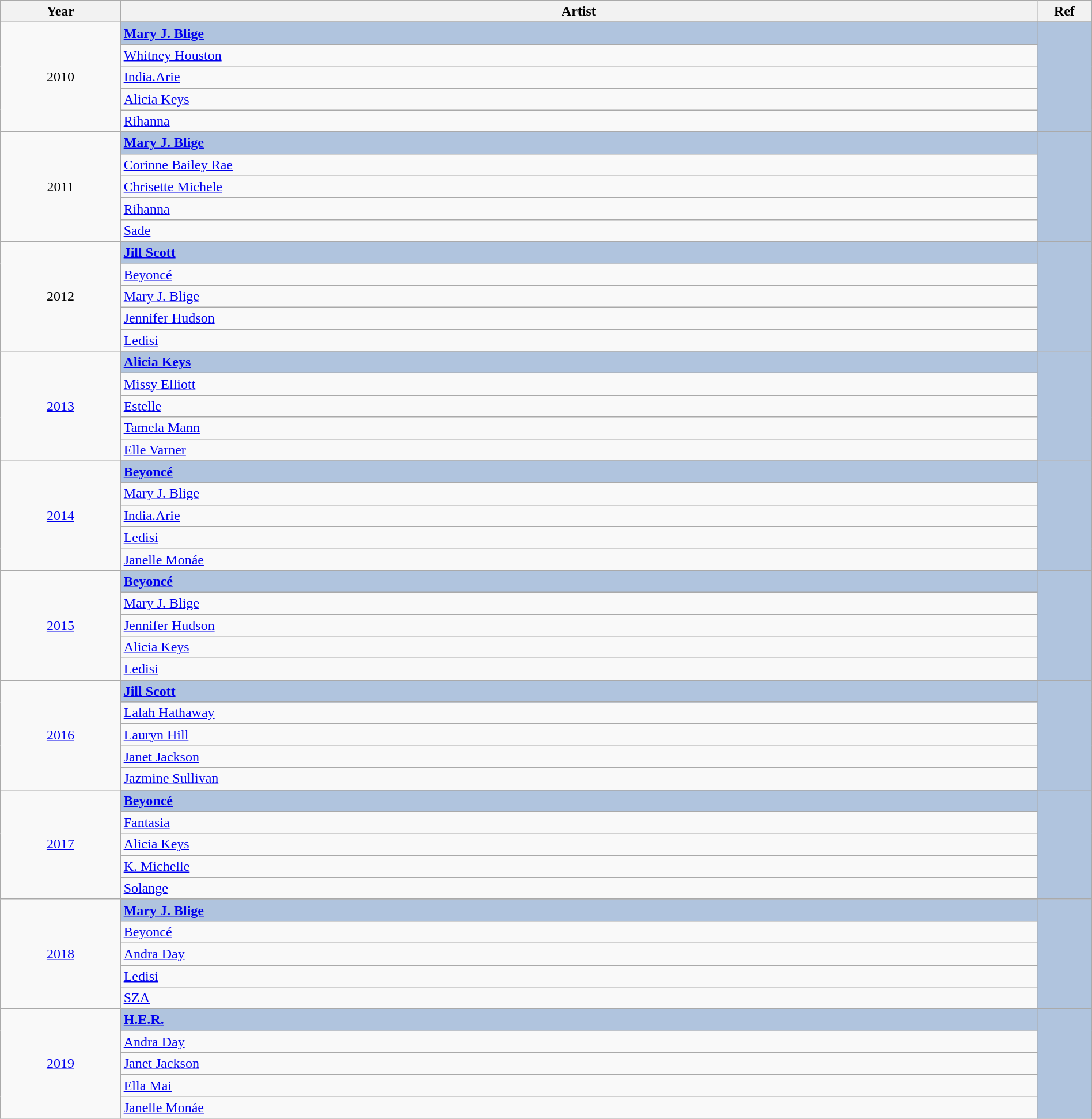<table class="wikitable" style="width:100%;">
<tr style="background:#bebebe;">
<th style="width:11%;">Year</th>
<th style="width:84%;">Artist</th>
<th style="width:5%;">Ref</th>
</tr>
<tr>
<td rowspan="6" align="center">2010</td>
</tr>
<tr style="background:#B0C4DE">
<td><strong><a href='#'>Mary J. Blige</a></strong></td>
<td rowspan="6" align="center"></td>
</tr>
<tr>
<td><a href='#'>Whitney Houston</a></td>
</tr>
<tr>
<td><a href='#'>India.Arie</a></td>
</tr>
<tr>
<td><a href='#'>Alicia Keys</a></td>
</tr>
<tr>
<td><a href='#'>Rihanna</a></td>
</tr>
<tr>
<td rowspan="6" align="center">2011</td>
</tr>
<tr style="background:#B0C4DE">
<td><strong><a href='#'>Mary J. Blige</a></strong></td>
<td rowspan="6" align="center"></td>
</tr>
<tr>
<td><a href='#'>Corinne Bailey Rae</a></td>
</tr>
<tr>
<td><a href='#'>Chrisette Michele</a></td>
</tr>
<tr>
<td><a href='#'>Rihanna</a></td>
</tr>
<tr>
<td><a href='#'>Sade</a></td>
</tr>
<tr>
<td rowspan="6" align="center">2012</td>
</tr>
<tr style="background:#B0C4DE">
<td><strong><a href='#'>Jill Scott</a></strong></td>
<td rowspan="6" align="center"></td>
</tr>
<tr>
<td><a href='#'>Beyoncé</a></td>
</tr>
<tr>
<td><a href='#'>Mary J. Blige</a></td>
</tr>
<tr>
<td><a href='#'>Jennifer Hudson</a></td>
</tr>
<tr>
<td><a href='#'>Ledisi</a></td>
</tr>
<tr>
<td rowspan="6" align="center"><a href='#'>2013</a></td>
</tr>
<tr style="background:#B0C4DE">
<td><strong><a href='#'>Alicia Keys</a></strong></td>
<td rowspan="6" align="center"></td>
</tr>
<tr>
<td><a href='#'>Missy Elliott</a></td>
</tr>
<tr>
<td><a href='#'>Estelle</a></td>
</tr>
<tr>
<td><a href='#'>Tamela Mann</a></td>
</tr>
<tr>
<td><a href='#'>Elle Varner</a></td>
</tr>
<tr>
<td rowspan="6" align="center"><a href='#'>2014</a></td>
</tr>
<tr style="background:#B0C4DE">
<td><strong><a href='#'>Beyoncé</a></strong></td>
<td rowspan="6" align="center"></td>
</tr>
<tr>
<td><a href='#'>Mary J. Blige</a></td>
</tr>
<tr>
<td><a href='#'>India.Arie</a></td>
</tr>
<tr>
<td><a href='#'>Ledisi</a></td>
</tr>
<tr>
<td><a href='#'>Janelle Monáe</a></td>
</tr>
<tr>
<td rowspan="6" align="center"><a href='#'>2015</a></td>
</tr>
<tr style="background:#B0C4DE">
<td><strong><a href='#'>Beyoncé</a></strong></td>
<td rowspan="6" align="center"></td>
</tr>
<tr>
<td><a href='#'>Mary J. Blige</a></td>
</tr>
<tr>
<td><a href='#'>Jennifer Hudson</a></td>
</tr>
<tr>
<td><a href='#'>Alicia Keys</a></td>
</tr>
<tr>
<td><a href='#'>Ledisi</a></td>
</tr>
<tr>
<td rowspan="6" align="center"><a href='#'>2016</a></td>
</tr>
<tr style="background:#B0C4DE">
<td><strong><a href='#'>Jill Scott</a></strong></td>
<td rowspan="6" align="center"></td>
</tr>
<tr>
<td><a href='#'>Lalah Hathaway</a></td>
</tr>
<tr>
<td><a href='#'>Lauryn Hill</a></td>
</tr>
<tr>
<td><a href='#'>Janet Jackson</a></td>
</tr>
<tr>
<td><a href='#'>Jazmine Sullivan</a></td>
</tr>
<tr>
<td rowspan="6" align="center"><a href='#'>2017</a></td>
</tr>
<tr style="background:#B0C4DE">
<td><strong><a href='#'>Beyoncé</a></strong></td>
<td rowspan="6" align="center"></td>
</tr>
<tr>
<td><a href='#'>Fantasia</a></td>
</tr>
<tr>
<td><a href='#'>Alicia Keys</a></td>
</tr>
<tr>
<td><a href='#'>K. Michelle</a></td>
</tr>
<tr>
<td><a href='#'>Solange</a></td>
</tr>
<tr>
<td rowspan="6" align="center"><a href='#'>2018</a></td>
</tr>
<tr style="background:#B0C4DE">
<td><strong><a href='#'>Mary J. Blige</a></strong></td>
<td rowspan="6" align="center"></td>
</tr>
<tr>
<td><a href='#'>Beyoncé</a></td>
</tr>
<tr>
<td><a href='#'>Andra Day</a></td>
</tr>
<tr>
<td><a href='#'>Ledisi</a></td>
</tr>
<tr>
<td><a href='#'>SZA</a></td>
</tr>
<tr>
<td rowspan="6" align="center"><a href='#'>2019</a></td>
</tr>
<tr style="background:#B0C4DE">
<td><strong><a href='#'>H.E.R.</a></strong></td>
<td rowspan="6" align="center"></td>
</tr>
<tr>
<td><a href='#'>Andra Day</a></td>
</tr>
<tr>
<td><a href='#'>Janet Jackson</a></td>
</tr>
<tr>
<td><a href='#'>Ella Mai</a></td>
</tr>
<tr>
<td><a href='#'>Janelle Monáe</a></td>
</tr>
</table>
